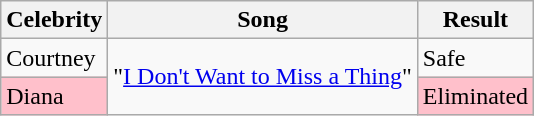<table class="wikitable sortable collapsed">
<tr>
<th>Celebrity</th>
<th>Song</th>
<th>Result</th>
</tr>
<tr>
<td>Courtney</td>
<td rowspan=2>"<a href='#'>I Don't Want to Miss a Thing</a>"</td>
<td>Safe</td>
</tr>
<tr style="background:pink;">
<td>Diana</td>
<td>Eliminated</td>
</tr>
</table>
